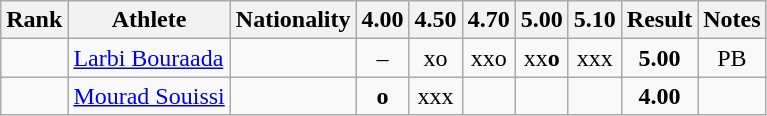<table class="wikitable sortable" style="text-align:center">
<tr>
<th>Rank</th>
<th>Athlete</th>
<th>Nationality</th>
<th>4.00</th>
<th>4.50</th>
<th>4.70</th>
<th>5.00</th>
<th>5.10</th>
<th>Result</th>
<th>Notes</th>
</tr>
<tr>
<td></td>
<td align="left"><a href='#'>Larbi Bouraada</a></td>
<td align=left></td>
<td>–</td>
<td>xo</td>
<td>xxo</td>
<td>xx<strong>o</strong></td>
<td>xxx</td>
<td><strong>5.00</strong></td>
<td>PB</td>
</tr>
<tr>
<td></td>
<td align="left"><a href='#'>Mourad Souissi</a></td>
<td align=left></td>
<td><strong>o</strong></td>
<td>xxx</td>
<td></td>
<td></td>
<td></td>
<td><strong>4.00</strong></td>
<td></td>
</tr>
</table>
